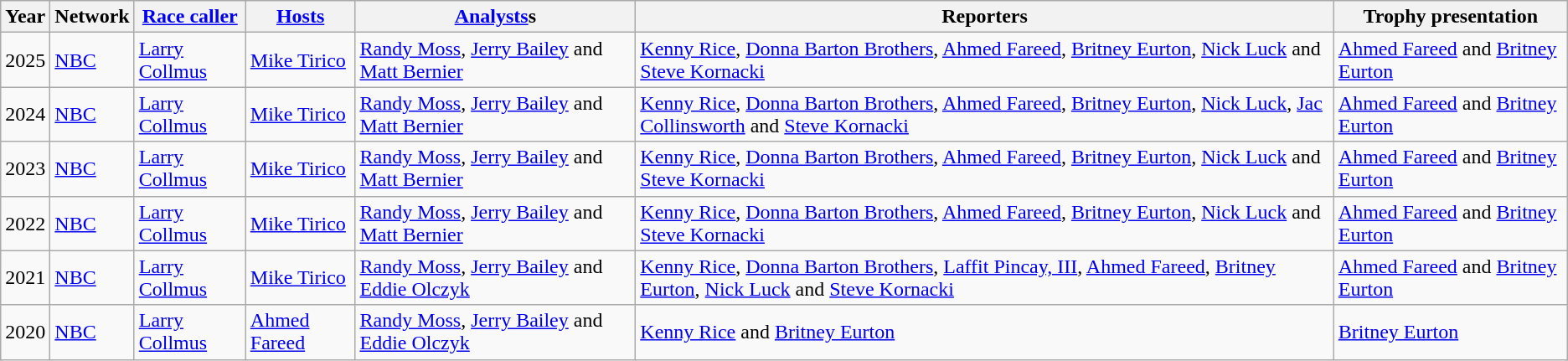<table class="wikitable">
<tr>
<th>Year</th>
<th>Network</th>
<th><a href='#'>Race caller</a></th>
<th><a href='#'>Hosts</a></th>
<th><a href='#'>Analysts</a>s</th>
<th>Reporters</th>
<th>Trophy presentation</th>
</tr>
<tr>
<td>2025</td>
<td><a href='#'>NBC</a></td>
<td><a href='#'>Larry Collmus</a></td>
<td><a href='#'>Mike Tirico</a></td>
<td><a href='#'>Randy Moss</a>, <a href='#'>Jerry Bailey</a> and <a href='#'>Matt Bernier</a></td>
<td><a href='#'>Kenny Rice</a>, <a href='#'>Donna Barton Brothers</a>, <a href='#'>Ahmed Fareed</a>, <a href='#'>Britney Eurton</a>, <a href='#'>Nick Luck</a> and <a href='#'>Steve Kornacki</a></td>
<td><a href='#'>Ahmed Fareed</a> and <a href='#'>Britney Eurton</a></td>
</tr>
<tr>
<td>2024</td>
<td><a href='#'>NBC</a></td>
<td><a href='#'>Larry Collmus</a></td>
<td><a href='#'>Mike Tirico</a></td>
<td><a href='#'>Randy Moss</a>, <a href='#'>Jerry Bailey</a> and <a href='#'>Matt Bernier</a></td>
<td><a href='#'>Kenny Rice</a>, <a href='#'>Donna Barton Brothers</a>, <a href='#'>Ahmed Fareed</a>, <a href='#'>Britney Eurton</a>, <a href='#'>Nick Luck</a>, <a href='#'>Jac Collinsworth</a> and <a href='#'>Steve Kornacki</a></td>
<td><a href='#'>Ahmed Fareed</a> and <a href='#'>Britney Eurton</a></td>
</tr>
<tr>
<td>2023</td>
<td><a href='#'>NBC</a></td>
<td><a href='#'>Larry Collmus</a></td>
<td><a href='#'>Mike Tirico</a></td>
<td><a href='#'>Randy Moss</a>, <a href='#'>Jerry Bailey</a> and <a href='#'>Matt Bernier</a></td>
<td><a href='#'>Kenny Rice</a>, <a href='#'>Donna Barton Brothers</a>, <a href='#'>Ahmed Fareed</a>, <a href='#'>Britney Eurton</a>, <a href='#'>Nick Luck</a> and <a href='#'>Steve Kornacki</a></td>
<td><a href='#'>Ahmed Fareed</a> and <a href='#'>Britney Eurton</a></td>
</tr>
<tr>
<td>2022</td>
<td><a href='#'>NBC</a></td>
<td><a href='#'>Larry Collmus</a></td>
<td><a href='#'>Mike Tirico</a></td>
<td><a href='#'>Randy Moss</a>, <a href='#'>Jerry Bailey</a> and <a href='#'>Matt Bernier</a></td>
<td><a href='#'>Kenny Rice</a>, <a href='#'>Donna Barton Brothers</a>, <a href='#'>Ahmed Fareed</a>, <a href='#'>Britney Eurton</a>, <a href='#'>Nick Luck</a> and <a href='#'>Steve Kornacki</a></td>
<td><a href='#'>Ahmed Fareed</a> and <a href='#'>Britney Eurton</a></td>
</tr>
<tr>
<td>2021</td>
<td><a href='#'>NBC</a></td>
<td><a href='#'>Larry Collmus</a></td>
<td><a href='#'>Mike Tirico</a></td>
<td><a href='#'>Randy Moss</a>, <a href='#'>Jerry Bailey</a> and <a href='#'>Eddie Olczyk</a></td>
<td><a href='#'>Kenny Rice</a>, <a href='#'>Donna Barton Brothers</a>, <a href='#'>Laffit Pincay, III</a>, <a href='#'>Ahmed Fareed</a>, <a href='#'>Britney Eurton</a>, <a href='#'>Nick Luck</a> and <a href='#'>Steve Kornacki</a></td>
<td><a href='#'>Ahmed Fareed</a> and <a href='#'>Britney Eurton</a></td>
</tr>
<tr>
<td>2020</td>
<td><a href='#'>NBC</a></td>
<td><a href='#'>Larry Collmus</a></td>
<td><a href='#'>Ahmed Fareed</a></td>
<td><a href='#'>Randy Moss</a>, <a href='#'>Jerry Bailey</a> and <a href='#'>Eddie Olczyk</a></td>
<td><a href='#'>Kenny Rice</a> and <a href='#'>Britney Eurton</a></td>
<td><a href='#'>Britney Eurton</a></td>
</tr>
</table>
